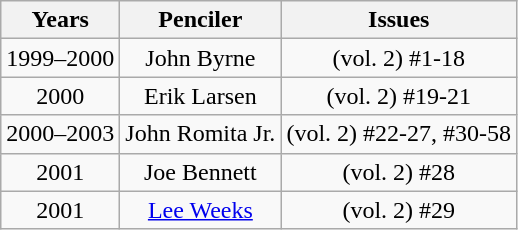<table class="wikitable" style="vertical-align:text-top">
<tr>
<th>Years</th>
<th>Penciler</th>
<th>Issues</th>
</tr>
<tr>
<td align="center">1999–2000</td>
<td align="center">John Byrne</td>
<td align="center">(vol. 2) #1-18</td>
</tr>
<tr>
<td align="center">2000</td>
<td align="center">Erik Larsen</td>
<td align="center">(vol. 2) #19-21</td>
</tr>
<tr>
<td align="center">2000–2003</td>
<td align="center">John Romita Jr.</td>
<td align="center">(vol. 2) #22-27, #30-58</td>
</tr>
<tr>
<td align="center">2001</td>
<td align="center">Joe Bennett</td>
<td align="center">(vol. 2) #28</td>
</tr>
<tr>
<td align="center">2001</td>
<td align="center"><a href='#'>Lee Weeks</a></td>
<td align="center">(vol. 2) #29</td>
</tr>
</table>
